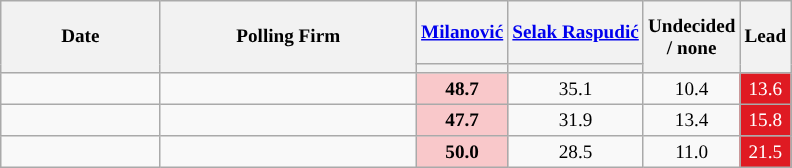<table class="wikitable" style="text-align:center; font-size:80%">
<tr style="height:42px;">
<th style="width:100px;" rowspan="2">Date</th>
<th style="width:165px;" rowspan="2">Polling Firm</th>
<th><a href='#'>Milanović</a></th>
<th><a href='#'>Selak Raspudić</a></th>
<th style="width:40px;" rowspan="2">Undecided / none</th>
<th style="width:20px;" rowspan="2">Lead</th>
</tr>
<tr>
<th style="background:"></th>
<th style="background:"></th>
</tr>
<tr>
<td></td>
<td></td>
<td style="background:#F9C8CA"><strong>48.7</strong></td>
<td>35.1</td>
<td>10.4</td>
<td style="background:#DF1A22; color:white;">13.6</td>
</tr>
<tr>
<td></td>
<td></td>
<td style="background:#F9C8CA"><strong>47.7</strong></td>
<td>31.9</td>
<td>13.4</td>
<td style="background:#DF1A22; color:white;">15.8</td>
</tr>
<tr>
<td></td>
<td></td>
<td style="background:#F9C8CA"><strong>50.0</strong></td>
<td>28.5</td>
<td>11.0</td>
<td style="background:#DF1A22; color:white;">21.5</td>
</tr>
</table>
